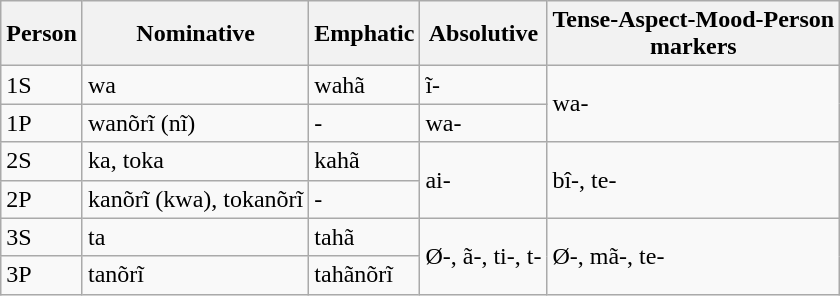<table class="wikitable">
<tr>
<th>Person</th>
<th>Nominative</th>
<th>Emphatic</th>
<th>Absolutive</th>
<th>Tense-Aspect-Mood-Person<br>markers</th>
</tr>
<tr>
<td>1S</td>
<td>wa</td>
<td>wahã</td>
<td>ĩ-</td>
<td rowspan="2">wa-</td>
</tr>
<tr>
<td>1P</td>
<td>wanõrĩ (nĩ)</td>
<td>-</td>
<td>wa-</td>
</tr>
<tr>
<td>2S</td>
<td>ka, toka</td>
<td>kahã</td>
<td rowspan="2">ai-</td>
<td rowspan="2">bî-, te-</td>
</tr>
<tr>
<td>2P</td>
<td>kanõrĩ (kwa), tokanõrĩ</td>
<td>-</td>
</tr>
<tr>
<td>3S</td>
<td>ta</td>
<td>tahã</td>
<td rowspan="2">Ø-, ã-, ti-, t-</td>
<td rowspan="2">Ø-, mã-, te-</td>
</tr>
<tr>
<td>3P</td>
<td>tanõrĩ</td>
<td>tahãnõrĩ</td>
</tr>
</table>
